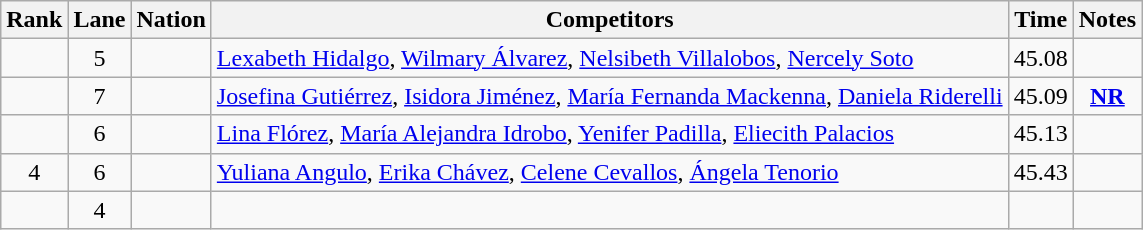<table class="wikitable sortable" style="text-align:center">
<tr>
<th>Rank</th>
<th>Lane</th>
<th>Nation</th>
<th>Competitors</th>
<th>Time</th>
<th>Notes</th>
</tr>
<tr>
<td></td>
<td>5</td>
<td align=left></td>
<td align=left><a href='#'>Lexabeth Hidalgo</a>, <a href='#'>Wilmary Álvarez</a>, <a href='#'>Nelsibeth Villalobos</a>, <a href='#'>Nercely Soto</a></td>
<td>45.08</td>
<td></td>
</tr>
<tr>
<td></td>
<td>7</td>
<td align=left></td>
<td align=left><a href='#'>Josefina Gutiérrez</a>, <a href='#'>Isidora Jiménez</a>, <a href='#'>María Fernanda Mackenna</a>, <a href='#'>Daniela Riderelli</a></td>
<td>45.09</td>
<td><strong><a href='#'>NR</a></strong></td>
</tr>
<tr>
<td></td>
<td>6</td>
<td align=left></td>
<td align=left><a href='#'>Lina Flórez</a>, <a href='#'>María Alejandra Idrobo</a>, <a href='#'>Yenifer Padilla</a>, <a href='#'>Eliecith Palacios</a></td>
<td>45.13</td>
<td></td>
</tr>
<tr>
<td>4</td>
<td>6</td>
<td align=left></td>
<td align=left><a href='#'>Yuliana Angulo</a>, <a href='#'>Erika Chávez</a>, <a href='#'>Celene Cevallos</a>, <a href='#'>Ángela Tenorio</a></td>
<td>45.43</td>
<td></td>
</tr>
<tr>
<td></td>
<td>4</td>
<td align=left></td>
<td align=left></td>
<td></td>
<td></td>
</tr>
</table>
